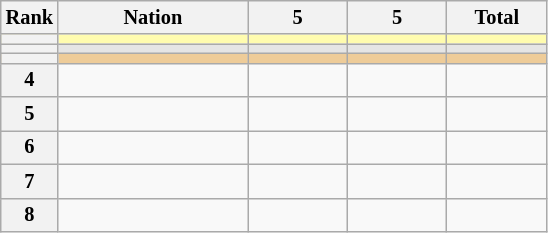<table class="wikitable sortable" style="text-align:center; font-size:85%">
<tr>
<th scope="col" style="width:20px;">Rank</th>
<th scope="col" style="width:120px;">Nation</th>
<th scope="col" style="width:60px;">5 </th>
<th scope="col" style="width:60px;">5 </th>
<th scope="col" style="width:60px;">Total</th>
</tr>
<tr bgcolor="fffcaf">
<th scope="row"></th>
<td align="left"></td>
<td></td>
<td></td>
<td></td>
</tr>
<tr bgcolor="e5e5e5">
<th scope="row"></th>
<td align="left"></td>
<td></td>
<td></td>
<td></td>
</tr>
<tr bgcolor="eecc99">
<th scope="row"></th>
<td align="left"></td>
<td></td>
<td></td>
<td></td>
</tr>
<tr>
<th scope="row">4</th>
<td align="left"></td>
<td></td>
<td></td>
<td></td>
</tr>
<tr>
<th scope="row">5</th>
<td align="left"></td>
<td></td>
<td></td>
<td></td>
</tr>
<tr>
<th scope="row">6</th>
<td align="left"></td>
<td></td>
<td></td>
<td></td>
</tr>
<tr>
<th scope="row">7</th>
<td align="left"></td>
<td></td>
<td></td>
<td></td>
</tr>
<tr>
<th scope="row">8</th>
<td align="left"></td>
<td></td>
<td></td>
<td></td>
</tr>
</table>
